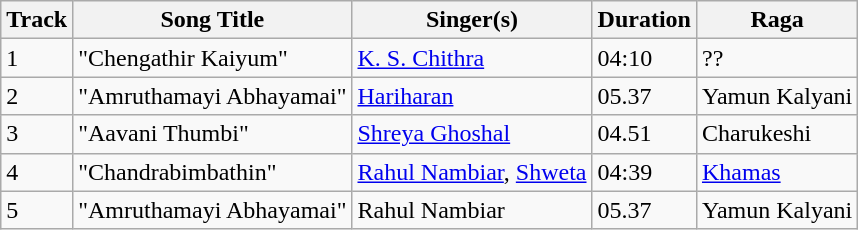<table class="wikitable">
<tr>
<th>Track</th>
<th>Song Title</th>
<th>Singer(s)</th>
<th>Duration</th>
<th>Raga</th>
</tr>
<tr>
<td>1</td>
<td>"Chengathir Kaiyum"</td>
<td><a href='#'>K. S. Chithra</a></td>
<td>04:10</td>
<td>??</td>
</tr>
<tr>
<td>2</td>
<td>"Amruthamayi Abhayamai"</td>
<td><a href='#'>Hariharan</a></td>
<td>05.37</td>
<td>Yamun Kalyani</td>
</tr>
<tr>
<td>3</td>
<td>"Aavani Thumbi"</td>
<td><a href='#'>Shreya Ghoshal</a></td>
<td>04.51</td>
<td>Charukeshi</td>
</tr>
<tr>
<td>4</td>
<td>"Chandrabimbathin"</td>
<td><a href='#'>Rahul Nambiar</a>, <a href='#'>Shweta</a></td>
<td>04:39</td>
<td><a href='#'>Khamas</a></td>
</tr>
<tr>
<td>5</td>
<td>"Amruthamayi Abhayamai"</td>
<td>Rahul Nambiar</td>
<td>05.37</td>
<td>Yamun Kalyani</td>
</tr>
</table>
